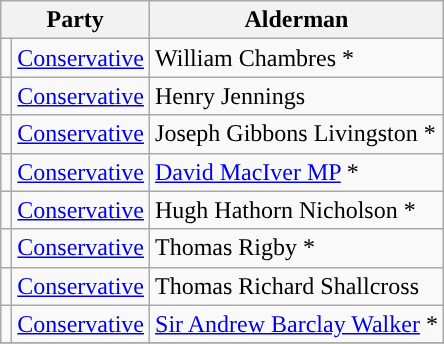<table class="wikitable">
<tr>
<th colspan="2">Party</th>
<th>Alderman</th>
</tr>
<tr>
<td style="background-color:"></td>
<td><a href='#'>Conservative</a></td>
<td>William Chambres *</td>
</tr>
<tr>
<td style="background-color:"></td>
<td><a href='#'>Conservative</a></td>
<td>Henry Jennings</td>
</tr>
<tr>
<td style="background-color:"></td>
<td><a href='#'>Conservative</a></td>
<td>Joseph Gibbons Livingston *</td>
</tr>
<tr>
<td style="background-color:"></td>
<td><a href='#'>Conservative</a></td>
<td><a href='#'>David MacIver MP</a> *</td>
</tr>
<tr>
<td style="background-color:"></td>
<td><a href='#'>Conservative</a></td>
<td>Hugh Hathorn Nicholson *</td>
</tr>
<tr>
<td style="background-color:"></td>
<td><a href='#'>Conservative</a></td>
<td>Thomas Rigby *</td>
</tr>
<tr>
<td style="background-color:"></td>
<td><a href='#'>Conservative</a></td>
<td>Thomas Richard Shallcross</td>
</tr>
<tr>
<td style="background-color:"></td>
<td><a href='#'>Conservative</a></td>
<td><a href='#'>Sir Andrew Barclay Walker</a> *</td>
</tr>
<tr>
</tr>
</table>
